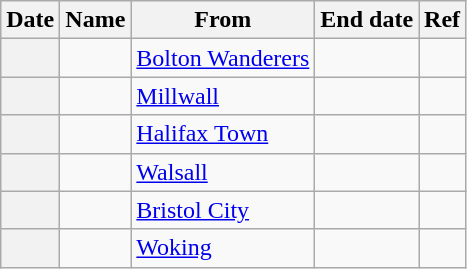<table class="wikitable sortable plainrowheaders">
<tr>
<th scope=col>Date</th>
<th scope=col>Name</th>
<th scope=col>From</th>
<th scope=col>End date</th>
<th scope=col class=unsortable>Ref</th>
</tr>
<tr>
<th scope=row></th>
<td></td>
<td><a href='#'>Bolton Wanderers</a></td>
<td></td>
<td><div></div></td>
</tr>
<tr>
<th scope=row></th>
<td></td>
<td><a href='#'>Millwall</a></td>
<td></td>
<td><div></div></td>
</tr>
<tr>
<th scope=row></th>
<td></td>
<td><a href='#'>Halifax Town</a></td>
<td></td>
<td><div></div></td>
</tr>
<tr>
<th scope=row></th>
<td></td>
<td><a href='#'>Walsall</a></td>
<td></td>
<td><div></div></td>
</tr>
<tr>
<th scope=row></th>
<td></td>
<td><a href='#'>Bristol City</a></td>
<td></td>
<td><div></div></td>
</tr>
<tr>
<th scope=row></th>
<td></td>
<td><a href='#'>Woking</a></td>
<td></td>
<td><div></div></td>
</tr>
</table>
